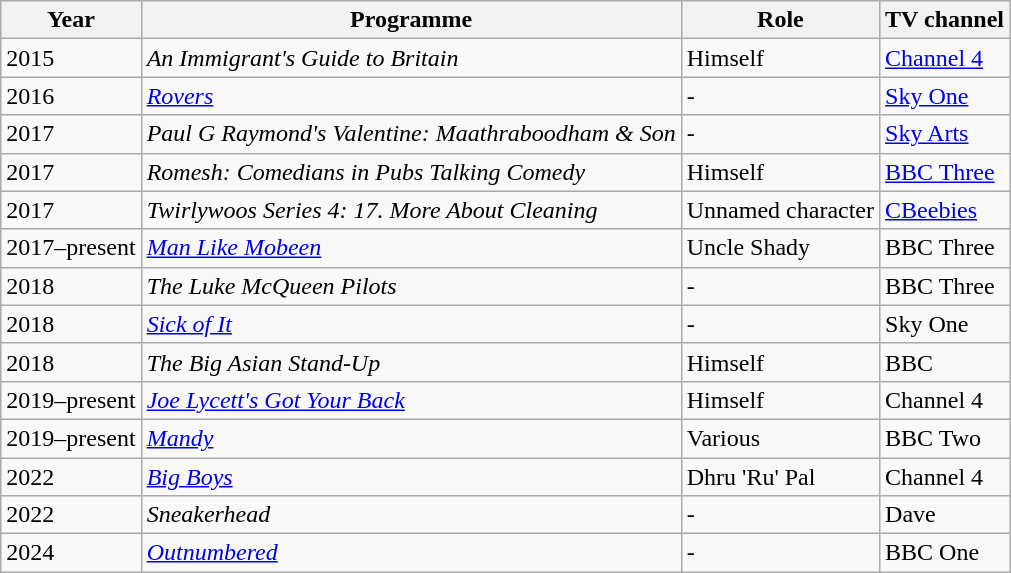<table class="wikitable" style="border=">
<tr>
<th>Year</th>
<th>Programme</th>
<th>Role</th>
<th>TV channel</th>
</tr>
<tr>
<td>2015</td>
<td><em>An Immigrant's Guide to Britain</em></td>
<td>Himself</td>
<td><a href='#'>Channel 4</a></td>
</tr>
<tr>
<td>2016</td>
<td><em><a href='#'>Rovers</a></em></td>
<td>-</td>
<td><a href='#'>Sky One</a></td>
</tr>
<tr>
<td>2017</td>
<td><em>Paul G Raymond's Valentine: Maathraboodham & Son</em></td>
<td>-</td>
<td><a href='#'>Sky Arts</a></td>
</tr>
<tr>
<td>2017</td>
<td><em>Romesh: Comedians in Pubs Talking Comedy</em></td>
<td>Himself</td>
<td><a href='#'>BBC Three</a></td>
</tr>
<tr>
<td>2017</td>
<td><em>Twirlywoos Series 4: 17. More About Cleaning </em></td>
<td>Unnamed character</td>
<td><a href='#'>CBeebies</a></td>
</tr>
<tr>
<td>2017–present</td>
<td><em><a href='#'>Man Like Mobeen</a></em></td>
<td>Uncle Shady</td>
<td>BBC Three</td>
</tr>
<tr>
<td>2018</td>
<td><em>The Luke McQueen Pilots</em></td>
<td>-</td>
<td>BBC Three</td>
</tr>
<tr>
<td>2018</td>
<td><em><a href='#'>Sick of It</a></em></td>
<td>-</td>
<td>Sky One</td>
</tr>
<tr>
<td>2018</td>
<td><em>The Big Asian Stand-Up</em></td>
<td>Himself</td>
<td>BBC</td>
</tr>
<tr>
<td>2019–present</td>
<td><em><a href='#'>Joe Lycett's Got Your Back</a></em></td>
<td>Himself</td>
<td>Channel 4</td>
</tr>
<tr>
<td>2019–present</td>
<td><em><a href='#'>Mandy</a></em></td>
<td>Various</td>
<td>BBC Two</td>
</tr>
<tr>
<td>2022</td>
<td><em><a href='#'>Big Boys</a></em></td>
<td>Dhru 'Ru' Pal</td>
<td>Channel 4</td>
</tr>
<tr>
<td>2022</td>
<td><em>Sneakerhead</em></td>
<td>-</td>
<td>Dave</td>
</tr>
<tr>
<td>2024</td>
<td><em><a href='#'>Outnumbered</a></em></td>
<td>-</td>
<td>BBC One</td>
</tr>
</table>
